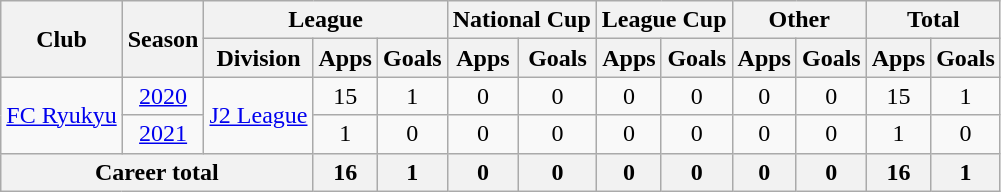<table class="wikitable" style="text-align: center">
<tr>
<th rowspan="2">Club</th>
<th rowspan="2">Season</th>
<th colspan="3">League</th>
<th colspan="2">National Cup</th>
<th colspan="2">League Cup</th>
<th colspan="2">Other</th>
<th colspan="2">Total</th>
</tr>
<tr>
<th>Division</th>
<th>Apps</th>
<th>Goals</th>
<th>Apps</th>
<th>Goals</th>
<th>Apps</th>
<th>Goals</th>
<th>Apps</th>
<th>Goals</th>
<th>Apps</th>
<th>Goals</th>
</tr>
<tr>
<td rowspan="2"><a href='#'>FC Ryukyu</a></td>
<td><a href='#'>2020</a></td>
<td rowspan="2"><a href='#'>J2 League</a></td>
<td>15</td>
<td>1</td>
<td>0</td>
<td>0</td>
<td>0</td>
<td>0</td>
<td>0</td>
<td>0</td>
<td>15</td>
<td>1</td>
</tr>
<tr>
<td><a href='#'>2021</a></td>
<td>1</td>
<td>0</td>
<td>0</td>
<td>0</td>
<td>0</td>
<td>0</td>
<td>0</td>
<td>0</td>
<td>1</td>
<td>0</td>
</tr>
<tr>
<th colspan=3>Career total</th>
<th>16</th>
<th>1</th>
<th>0</th>
<th>0</th>
<th>0</th>
<th>0</th>
<th>0</th>
<th>0</th>
<th>16</th>
<th>1</th>
</tr>
</table>
